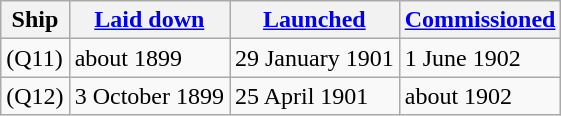<table class="wikitable">
<tr>
<th>Ship</th>
<th><a href='#'>Laid down</a></th>
<th><a href='#'>Launched</a></th>
<th><a href='#'>Commissioned</a></th>
</tr>
<tr>
<td> (Q11)</td>
<td>about 1899</td>
<td>29 January 1901</td>
<td>1 June 1902</td>
</tr>
<tr>
<td> (Q12)</td>
<td>3 October 1899</td>
<td>25 April 1901</td>
<td>about 1902</td>
</tr>
</table>
